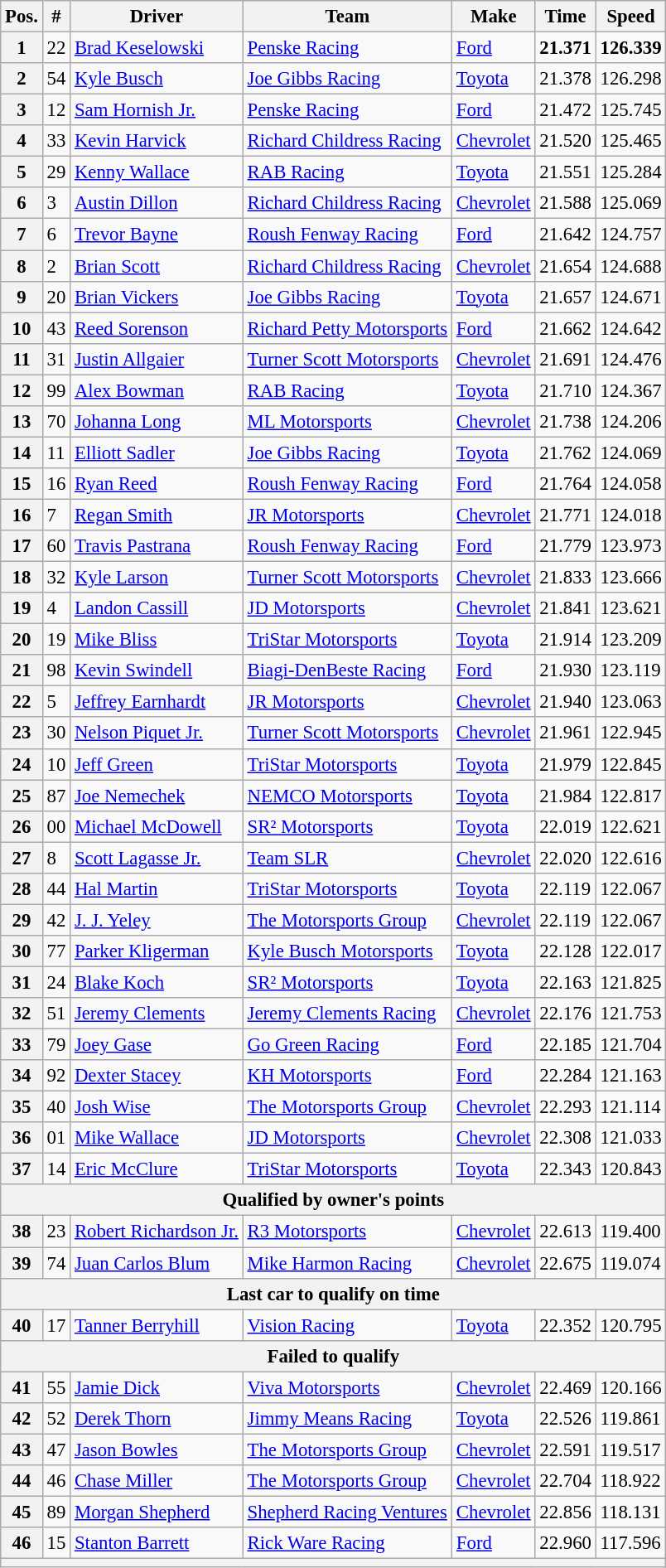<table class="wikitable" style="font-size:95%">
<tr>
<th>Pos.</th>
<th>#</th>
<th>Driver</th>
<th>Team</th>
<th>Make</th>
<th>Time</th>
<th>Speed</th>
</tr>
<tr>
<th>1</th>
<td>22</td>
<td><a href='#'>Brad Keselowski</a></td>
<td><a href='#'>Penske Racing</a></td>
<td><a href='#'>Ford</a></td>
<td><strong>21.371</strong></td>
<td><strong>126.339</strong></td>
</tr>
<tr>
<th>2</th>
<td>54</td>
<td><a href='#'>Kyle Busch</a></td>
<td><a href='#'>Joe Gibbs Racing</a></td>
<td><a href='#'>Toyota</a></td>
<td>21.378</td>
<td>126.298</td>
</tr>
<tr>
<th>3</th>
<td>12</td>
<td><a href='#'>Sam Hornish Jr.</a></td>
<td><a href='#'>Penske Racing</a></td>
<td><a href='#'>Ford</a></td>
<td>21.472</td>
<td>125.745</td>
</tr>
<tr>
<th>4</th>
<td>33</td>
<td><a href='#'>Kevin Harvick</a></td>
<td><a href='#'>Richard Childress Racing</a></td>
<td><a href='#'>Chevrolet</a></td>
<td>21.520</td>
<td>125.465</td>
</tr>
<tr>
<th>5</th>
<td>29</td>
<td><a href='#'>Kenny Wallace</a></td>
<td><a href='#'>RAB Racing</a></td>
<td><a href='#'>Toyota</a></td>
<td>21.551</td>
<td>125.284</td>
</tr>
<tr>
<th>6</th>
<td>3</td>
<td><a href='#'>Austin Dillon</a></td>
<td><a href='#'>Richard Childress Racing</a></td>
<td><a href='#'>Chevrolet</a></td>
<td>21.588</td>
<td>125.069</td>
</tr>
<tr>
<th>7</th>
<td>6</td>
<td><a href='#'>Trevor Bayne</a></td>
<td><a href='#'>Roush Fenway Racing</a></td>
<td><a href='#'>Ford</a></td>
<td>21.642</td>
<td>124.757</td>
</tr>
<tr>
<th>8</th>
<td>2</td>
<td><a href='#'>Brian Scott</a></td>
<td><a href='#'>Richard Childress Racing</a></td>
<td><a href='#'>Chevrolet</a></td>
<td>21.654</td>
<td>124.688</td>
</tr>
<tr>
<th>9</th>
<td>20</td>
<td><a href='#'>Brian Vickers</a></td>
<td><a href='#'>Joe Gibbs Racing</a></td>
<td><a href='#'>Toyota</a></td>
<td>21.657</td>
<td>124.671</td>
</tr>
<tr>
<th>10</th>
<td>43</td>
<td><a href='#'>Reed Sorenson</a></td>
<td><a href='#'>Richard Petty Motorsports</a></td>
<td><a href='#'>Ford</a></td>
<td>21.662</td>
<td>124.642</td>
</tr>
<tr>
<th>11</th>
<td>31</td>
<td><a href='#'>Justin Allgaier</a></td>
<td><a href='#'>Turner Scott Motorsports</a></td>
<td><a href='#'>Chevrolet</a></td>
<td>21.691</td>
<td>124.476</td>
</tr>
<tr>
<th>12</th>
<td>99</td>
<td><a href='#'>Alex Bowman</a></td>
<td><a href='#'>RAB Racing</a></td>
<td><a href='#'>Toyota</a></td>
<td>21.710</td>
<td>124.367</td>
</tr>
<tr>
<th>13</th>
<td>70</td>
<td><a href='#'>Johanna Long</a></td>
<td><a href='#'>ML Motorsports</a></td>
<td><a href='#'>Chevrolet</a></td>
<td>21.738</td>
<td>124.206</td>
</tr>
<tr>
<th>14</th>
<td>11</td>
<td><a href='#'>Elliott Sadler</a></td>
<td><a href='#'>Joe Gibbs Racing</a></td>
<td><a href='#'>Toyota</a></td>
<td>21.762</td>
<td>124.069</td>
</tr>
<tr>
<th>15</th>
<td>16</td>
<td><a href='#'>Ryan Reed</a></td>
<td><a href='#'>Roush Fenway Racing</a></td>
<td><a href='#'>Ford</a></td>
<td>21.764</td>
<td>124.058</td>
</tr>
<tr>
<th>16</th>
<td>7</td>
<td><a href='#'>Regan Smith</a></td>
<td><a href='#'>JR Motorsports</a></td>
<td><a href='#'>Chevrolet</a></td>
<td>21.771</td>
<td>124.018</td>
</tr>
<tr>
<th>17</th>
<td>60</td>
<td><a href='#'>Travis Pastrana</a></td>
<td><a href='#'>Roush Fenway Racing</a></td>
<td><a href='#'>Ford</a></td>
<td>21.779</td>
<td>123.973</td>
</tr>
<tr>
<th>18</th>
<td>32</td>
<td><a href='#'>Kyle Larson</a></td>
<td><a href='#'>Turner Scott Motorsports</a></td>
<td><a href='#'>Chevrolet</a></td>
<td>21.833</td>
<td>123.666</td>
</tr>
<tr>
<th>19</th>
<td>4</td>
<td><a href='#'>Landon Cassill</a></td>
<td><a href='#'>JD Motorsports</a></td>
<td><a href='#'>Chevrolet</a></td>
<td>21.841</td>
<td>123.621</td>
</tr>
<tr>
<th>20</th>
<td>19</td>
<td><a href='#'>Mike Bliss</a></td>
<td><a href='#'>TriStar Motorsports</a></td>
<td><a href='#'>Toyota</a></td>
<td>21.914</td>
<td>123.209</td>
</tr>
<tr>
<th>21</th>
<td>98</td>
<td><a href='#'>Kevin Swindell</a></td>
<td><a href='#'>Biagi-DenBeste Racing</a></td>
<td><a href='#'>Ford</a></td>
<td>21.930</td>
<td>123.119</td>
</tr>
<tr>
<th>22</th>
<td>5</td>
<td><a href='#'>Jeffrey Earnhardt</a></td>
<td><a href='#'>JR Motorsports</a></td>
<td><a href='#'>Chevrolet</a></td>
<td>21.940</td>
<td>123.063</td>
</tr>
<tr>
<th>23</th>
<td>30</td>
<td><a href='#'>Nelson Piquet Jr.</a></td>
<td><a href='#'>Turner Scott Motorsports</a></td>
<td><a href='#'>Chevrolet</a></td>
<td>21.961</td>
<td>122.945</td>
</tr>
<tr>
<th>24</th>
<td>10</td>
<td><a href='#'>Jeff Green</a></td>
<td><a href='#'>TriStar Motorsports</a></td>
<td><a href='#'>Toyota</a></td>
<td>21.979</td>
<td>122.845</td>
</tr>
<tr>
<th>25</th>
<td>87</td>
<td><a href='#'>Joe Nemechek</a></td>
<td><a href='#'>NEMCO Motorsports</a></td>
<td><a href='#'>Toyota</a></td>
<td>21.984</td>
<td>122.817</td>
</tr>
<tr>
<th>26</th>
<td>00</td>
<td><a href='#'>Michael McDowell</a></td>
<td><a href='#'>SR² Motorsports</a></td>
<td><a href='#'>Toyota</a></td>
<td>22.019</td>
<td>122.621</td>
</tr>
<tr>
<th>27</th>
<td>8</td>
<td><a href='#'>Scott Lagasse Jr.</a></td>
<td><a href='#'>Team SLR</a></td>
<td><a href='#'>Chevrolet</a></td>
<td>22.020</td>
<td>122.616</td>
</tr>
<tr>
<th>28</th>
<td>44</td>
<td><a href='#'>Hal Martin</a></td>
<td><a href='#'>TriStar Motorsports</a></td>
<td><a href='#'>Toyota</a></td>
<td>22.119</td>
<td>122.067</td>
</tr>
<tr>
<th>29</th>
<td>42</td>
<td><a href='#'>J. J. Yeley</a></td>
<td><a href='#'>The Motorsports Group</a></td>
<td><a href='#'>Chevrolet</a></td>
<td>22.119</td>
<td>122.067</td>
</tr>
<tr>
<th>30</th>
<td>77</td>
<td><a href='#'>Parker Kligerman</a></td>
<td><a href='#'>Kyle Busch Motorsports</a></td>
<td><a href='#'>Toyota</a></td>
<td>22.128</td>
<td>122.017</td>
</tr>
<tr>
<th>31</th>
<td>24</td>
<td><a href='#'>Blake Koch</a></td>
<td><a href='#'>SR² Motorsports</a></td>
<td><a href='#'>Toyota</a></td>
<td>22.163</td>
<td>121.825</td>
</tr>
<tr>
<th>32</th>
<td>51</td>
<td><a href='#'>Jeremy Clements</a></td>
<td><a href='#'>Jeremy Clements Racing</a></td>
<td><a href='#'>Chevrolet</a></td>
<td>22.176</td>
<td>121.753</td>
</tr>
<tr>
<th>33</th>
<td>79</td>
<td><a href='#'>Joey Gase</a></td>
<td><a href='#'>Go Green Racing</a></td>
<td><a href='#'>Ford</a></td>
<td>22.185</td>
<td>121.704</td>
</tr>
<tr>
<th>34</th>
<td>92</td>
<td><a href='#'>Dexter Stacey</a></td>
<td><a href='#'>KH Motorsports</a></td>
<td><a href='#'>Ford</a></td>
<td>22.284</td>
<td>121.163</td>
</tr>
<tr>
<th>35</th>
<td>40</td>
<td><a href='#'>Josh Wise</a></td>
<td><a href='#'>The Motorsports Group</a></td>
<td><a href='#'>Chevrolet</a></td>
<td>22.293</td>
<td>121.114</td>
</tr>
<tr>
<th>36</th>
<td>01</td>
<td><a href='#'>Mike Wallace</a></td>
<td><a href='#'>JD Motorsports</a></td>
<td><a href='#'>Chevrolet</a></td>
<td>22.308</td>
<td>121.033</td>
</tr>
<tr>
<th>37</th>
<td>14</td>
<td><a href='#'>Eric McClure</a></td>
<td><a href='#'>TriStar Motorsports</a></td>
<td><a href='#'>Toyota</a></td>
<td>22.343</td>
<td>120.843</td>
</tr>
<tr>
<th colspan="7">Qualified by owner's points</th>
</tr>
<tr>
<th>38</th>
<td>23</td>
<td><a href='#'>Robert Richardson Jr.</a></td>
<td><a href='#'>R3 Motorsports</a></td>
<td><a href='#'>Chevrolet</a></td>
<td>22.613</td>
<td>119.400</td>
</tr>
<tr>
<th>39</th>
<td>74</td>
<td><a href='#'>Juan Carlos Blum</a></td>
<td><a href='#'>Mike Harmon Racing</a></td>
<td><a href='#'>Chevrolet</a></td>
<td>22.675</td>
<td>119.074</td>
</tr>
<tr>
<th colspan="7">Last car to qualify on time</th>
</tr>
<tr>
<th>40</th>
<td>17</td>
<td><a href='#'>Tanner Berryhill</a></td>
<td><a href='#'>Vision Racing</a></td>
<td><a href='#'>Toyota</a></td>
<td>22.352</td>
<td>120.795</td>
</tr>
<tr>
<th colspan="7">Failed to qualify</th>
</tr>
<tr>
<th>41</th>
<td>55</td>
<td><a href='#'>Jamie Dick</a></td>
<td><a href='#'>Viva Motorsports</a></td>
<td><a href='#'>Chevrolet</a></td>
<td>22.469</td>
<td>120.166</td>
</tr>
<tr>
<th>42</th>
<td>52</td>
<td><a href='#'>Derek Thorn</a></td>
<td><a href='#'>Jimmy Means Racing</a></td>
<td><a href='#'>Toyota</a></td>
<td>22.526</td>
<td>119.861</td>
</tr>
<tr>
<th>43</th>
<td>47</td>
<td><a href='#'>Jason Bowles</a></td>
<td><a href='#'>The Motorsports Group</a></td>
<td><a href='#'>Chevrolet</a></td>
<td>22.591</td>
<td>119.517</td>
</tr>
<tr>
<th>44</th>
<td>46</td>
<td><a href='#'>Chase Miller</a></td>
<td><a href='#'>The Motorsports Group</a></td>
<td><a href='#'>Chevrolet</a></td>
<td>22.704</td>
<td>118.922</td>
</tr>
<tr>
<th>45</th>
<td>89</td>
<td><a href='#'>Morgan Shepherd</a></td>
<td><a href='#'>Shepherd Racing Ventures</a></td>
<td><a href='#'>Chevrolet</a></td>
<td>22.856</td>
<td>118.131</td>
</tr>
<tr>
<th>46</th>
<td>15</td>
<td><a href='#'>Stanton Barrett</a></td>
<td><a href='#'>Rick Ware Racing</a></td>
<td><a href='#'>Ford</a></td>
<td>22.960</td>
<td>117.596</td>
</tr>
<tr>
<th colspan="7"></th>
</tr>
</table>
